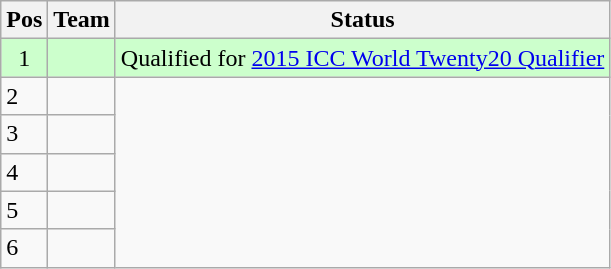<table class="wikitable">
<tr>
<th>Pos</th>
<th>Team</th>
<th>Status</th>
</tr>
<tr style="background:#cfc">
<td style="text-align:center">1</td>
<td></td>
<td>Qualified for <a href='#'>2015 ICC World Twenty20 Qualifier</a></td>
</tr>
<tr>
<td>2</td>
<td></td>
</tr>
<tr>
<td>3</td>
<td></td>
</tr>
<tr>
<td>4</td>
<td></td>
</tr>
<tr>
<td>5</td>
<td></td>
</tr>
<tr>
<td>6</td>
<td></td>
</tr>
</table>
